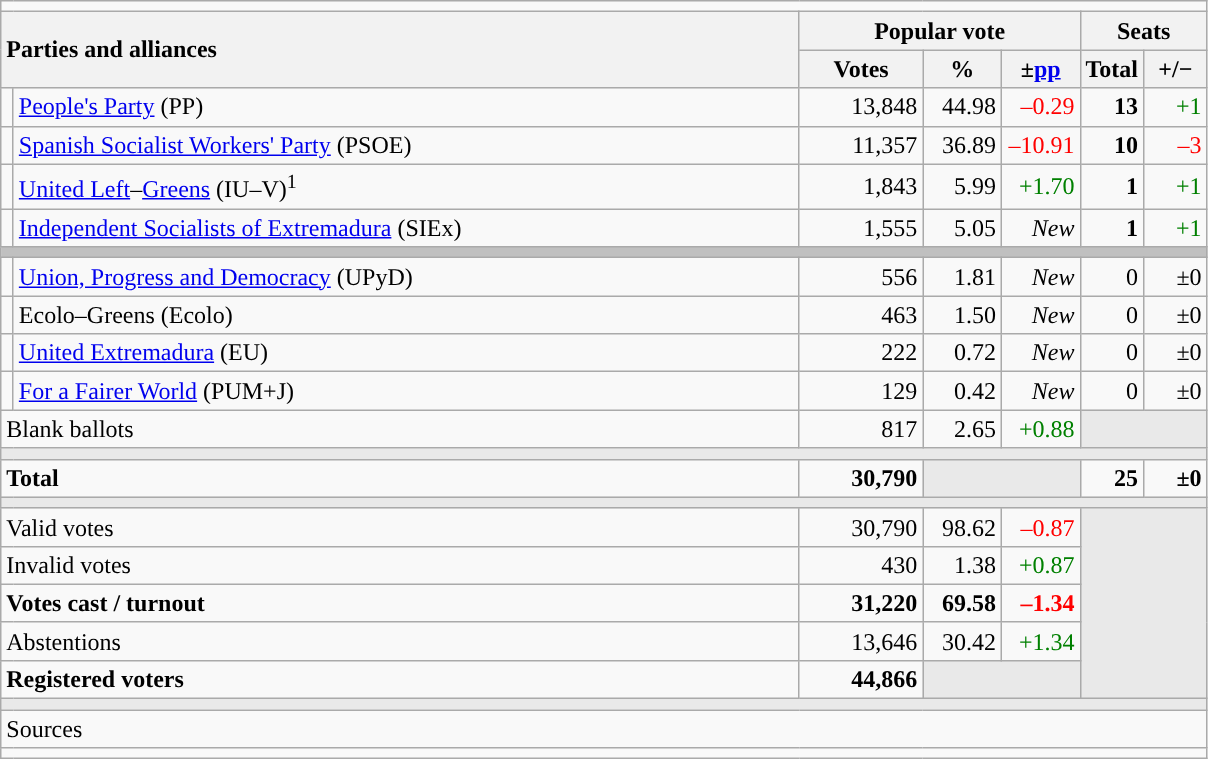<table class="wikitable" style="text-align:right;">
<tr>
<td colspan="7"></td>
</tr>
<tr>
<th style="text-align:left;" rowspan="2" colspan="2" width="525">Parties and alliances</th>
<th colspan="3">Popular vote</th>
<th colspan="2">Seats</th>
</tr>
<tr>
<th width="75">Votes</th>
<th width="45">%</th>
<th width="45">±<a href='#'>pp</a></th>
<th width="35">Total</th>
<th width="35">+/−</th>
</tr>
<tr>
<td width="1" style="color:inherit;background:"></td>
<td align="left"><a href='#'>People's Party</a> (PP)</td>
<td>13,848</td>
<td>44.98</td>
<td style="color:red;">–0.29</td>
<td><strong>13</strong></td>
<td style="color:green;">+1</td>
</tr>
<tr>
<td style="color:inherit;background:"></td>
<td align="left"><a href='#'>Spanish Socialist Workers' Party</a> (PSOE)</td>
<td>11,357</td>
<td>36.89</td>
<td style="color:red;">–10.91</td>
<td><strong>10</strong></td>
<td style="color:red;">–3</td>
</tr>
<tr>
<td style="color:inherit;background:"></td>
<td align="left"><a href='#'>United Left</a>–<a href='#'>Greens</a> (IU–V)<sup>1</sup></td>
<td>1,843</td>
<td>5.99</td>
<td style="color:green;">+1.70</td>
<td><strong>1</strong></td>
<td style="color:green;">+1</td>
</tr>
<tr>
<td style="color:inherit;background:"></td>
<td align="left"><a href='#'>Independent Socialists of Extremadura</a> (SIEx)</td>
<td>1,555</td>
<td>5.05</td>
<td><em>New</em></td>
<td><strong>1</strong></td>
<td style="color:green;">+1</td>
</tr>
<tr>
<td colspan="7" bgcolor="#C0C0C0"></td>
</tr>
<tr>
<td style="color:inherit;background:"></td>
<td align="left"><a href='#'>Union, Progress and Democracy</a> (UPyD)</td>
<td>556</td>
<td>1.81</td>
<td><em>New</em></td>
<td>0</td>
<td>±0</td>
</tr>
<tr>
<td style="color:inherit;background:"></td>
<td align="left">Ecolo–Greens (Ecolo)</td>
<td>463</td>
<td>1.50</td>
<td><em>New</em></td>
<td>0</td>
<td>±0</td>
</tr>
<tr>
<td style="color:inherit;background:"></td>
<td align="left"><a href='#'>United Extremadura</a> (EU)</td>
<td>222</td>
<td>0.72</td>
<td><em>New</em></td>
<td>0</td>
<td>±0</td>
</tr>
<tr>
<td style="color:inherit;background:"></td>
<td align="left"><a href='#'>For a Fairer World</a> (PUM+J)</td>
<td>129</td>
<td>0.42</td>
<td><em>New</em></td>
<td>0</td>
<td>±0</td>
</tr>
<tr>
<td align="left" colspan="2">Blank ballots</td>
<td>817</td>
<td>2.65</td>
<td style="color:green;">+0.88</td>
<td bgcolor="#E9E9E9" colspan="2"></td>
</tr>
<tr>
<td colspan="7" bgcolor="#E9E9E9"></td>
</tr>
<tr style="font-weight:bold;">
<td align="left" colspan="2">Total</td>
<td>30,790</td>
<td bgcolor="#E9E9E9" colspan="2"></td>
<td>25</td>
<td>±0</td>
</tr>
<tr>
<td colspan="7" bgcolor="#E9E9E9"></td>
</tr>
<tr>
<td align="left" colspan="2">Valid votes</td>
<td>30,790</td>
<td>98.62</td>
<td style="color:red;">–0.87</td>
<td bgcolor="#E9E9E9" colspan="2" rowspan="5"></td>
</tr>
<tr>
<td align="left" colspan="2">Invalid votes</td>
<td>430</td>
<td>1.38</td>
<td style="color:green;">+0.87</td>
</tr>
<tr style="font-weight:bold;">
<td align="left" colspan="2">Votes cast / turnout</td>
<td>31,220</td>
<td>69.58</td>
<td style="color:red;">–1.34</td>
</tr>
<tr>
<td align="left" colspan="2">Abstentions</td>
<td>13,646</td>
<td>30.42</td>
<td style="color:green;">+1.34</td>
</tr>
<tr style="font-weight:bold;">
<td align="left" colspan="2">Registered voters</td>
<td>44,866</td>
<td bgcolor="#E9E9E9" colspan="2"></td>
</tr>
<tr>
<td colspan="7" bgcolor="#E9E9E9"></td>
</tr>
<tr>
<td align="left" colspan="7">Sources</td>
</tr>
<tr>
<td colspan="7" style="text-align:left; max-width:790px;"></td>
</tr>
</table>
